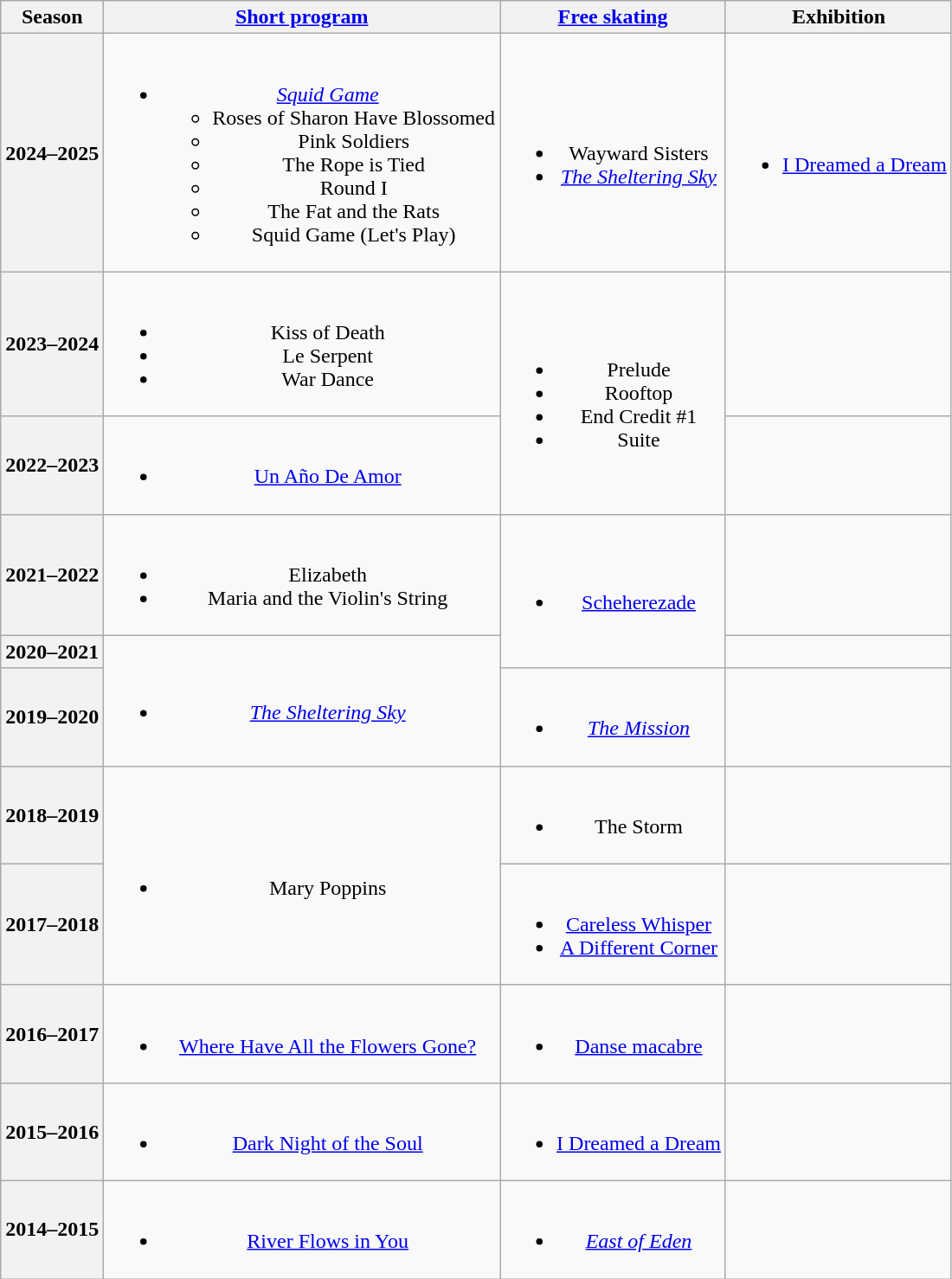<table class=wikitable style=text-align:center>
<tr>
<th>Season</th>
<th><a href='#'>Short program</a></th>
<th><a href='#'>Free skating</a></th>
<th>Exhibition</th>
</tr>
<tr>
<th>2024–2025 <br> </th>
<td><br><ul><li><em><a href='#'>Squid Game</a></em><ul><li>Roses of Sharon Have Blossomed</li><li>Pink Soldiers <br> </li><li>The Rope is Tied</li><li>Round I <br></li><li>The Fat and the Rats <br></li><li>Squid Game (Let's Play) <br> </li></ul></li></ul></td>
<td><br><ul><li>Wayward Sisters<br></li><li><em><a href='#'>The Sheltering Sky</a></em> <br></li></ul></td>
<td><br><ul><li><a href='#'>I Dreamed a Dream</a> <br></li></ul></td>
</tr>
<tr>
<th>2023–2024 <br> </th>
<td><br><ul><li>Kiss of Death <br></li><li>Le Serpent <br></li><li>War Dance <br></li></ul></td>
<td rowspan=2><br><ul><li>Prelude</li><li>Rooftop <br></li><li>End Credit #1 <br></li><li>Suite <br></li></ul></td>
<td></td>
</tr>
<tr>
<th>2022–2023 <br> </th>
<td><br><ul><li><a href='#'>Un Año De Amor</a> <br></li></ul></td>
<td></td>
</tr>
<tr>
<th>2021–2022 <br> </th>
<td><br><ul><li>Elizabeth</li><li>Maria and the Violin's String <br></li></ul></td>
<td rowspan= 2><br><ul><li><a href='#'>Scheherezade</a> <br></li></ul></td>
<td></td>
</tr>
<tr>
<th>2020–2021 <br> </th>
<td rowspan=2><br><ul><li><em><a href='#'>The Sheltering Sky</a></em> <br></li></ul></td>
<td></td>
</tr>
<tr>
<th>2019–2020 <br> </th>
<td><br><ul><li><em><a href='#'>The Mission</a></em> <br></li></ul></td>
</tr>
<tr>
<th>2018–2019 <br> </th>
<td rowspan=2><br><ul><li>Mary Poppins <br></li></ul></td>
<td><br><ul><li>The Storm <br></li></ul></td>
<td></td>
</tr>
<tr>
<th>2017–2018 <br> </th>
<td><br><ul><li><a href='#'>Careless Whisper</a> <br></li><li><a href='#'>A Different Corner</a> <br></li></ul></td>
<td></td>
</tr>
<tr>
<th>2016–2017</th>
<td><br><ul><li><a href='#'>Where Have All the Flowers Gone?</a> <br></li></ul></td>
<td><br><ul><li><a href='#'>Danse macabre</a> <br></li></ul></td>
<td></td>
</tr>
<tr>
<th>2015–2016</th>
<td><br><ul><li><a href='#'>Dark Night of the Soul</a> <br></li></ul></td>
<td><br><ul><li><a href='#'>I Dreamed a Dream</a> <br></li></ul></td>
<td></td>
</tr>
<tr>
<th>2014–2015</th>
<td><br><ul><li><a href='#'>River Flows in You</a> <br></li></ul></td>
<td><br><ul><li><em><a href='#'>East of Eden</a></em> <br></li></ul></td>
<td></td>
</tr>
</table>
